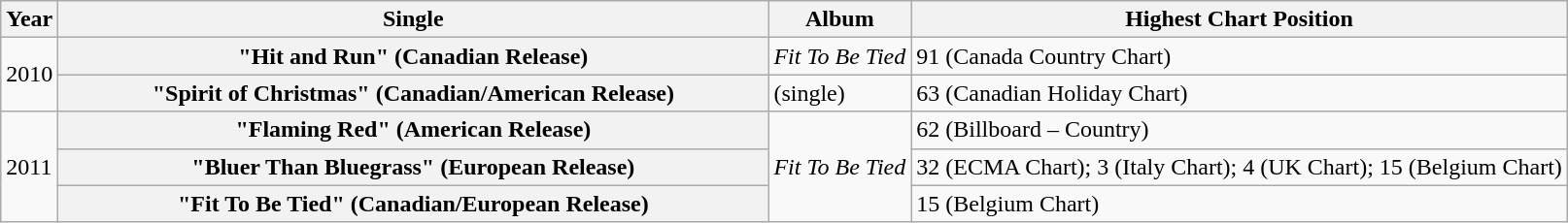<table class="wikitable plainrowheaders">
<tr>
<th>Year</th>
<th style="width:30em;">Single</th>
<th>Album</th>
<th>Highest Chart Position</th>
</tr>
<tr>
<td rowspan="2">2010</td>
<th scope="row">"Hit and Run" (Canadian Release)</th>
<td scope="row"><em>Fit To Be Tied</em></td>
<td scope="row">91 (Canada Country Chart)</td>
</tr>
<tr>
<th scope="row">"Spirit of Christmas" (Canadian/American Release)</th>
<td scope="row">(single)</td>
<td scope="row">63 (Canadian Holiday Chart)</td>
</tr>
<tr>
<td rowspan="3">2011</td>
<th scope="row">"Flaming Red" (American Release)</th>
<td rowspan="3"><em>Fit To Be Tied</em></td>
<td scope="row">62 (Billboard – Country)</td>
</tr>
<tr>
<th scope="row">"Bluer Than Bluegrass" (European Release)</th>
<td scope="row">32 (ECMA Chart); 3 (Italy Chart); 4 (UK Chart); 15 (Belgium Chart)</td>
</tr>
<tr>
<th scope="row">"Fit To Be Tied" (Canadian/European Release)</th>
<td scope="row">15 (Belgium Chart)</td>
</tr>
</table>
